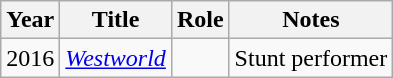<table class="wikitable sortable">
<tr>
<th>Year</th>
<th>Title</th>
<th>Role</th>
<th>Notes</th>
</tr>
<tr>
<td>2016</td>
<td><em><a href='#'>Westworld</a></em></td>
<td></td>
<td>Stunt performer</td>
</tr>
</table>
